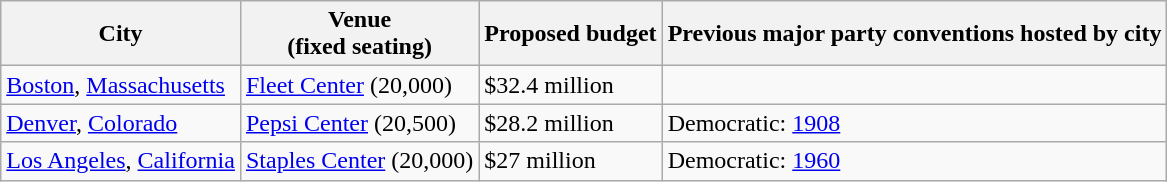<table class="wikitable">
<tr>
<th>City</th>
<th>Venue<br>(fixed seating)</th>
<th>Proposed budget</th>
<th>Previous major party conventions hosted by city</th>
</tr>
<tr>
<td><a href='#'>Boston</a>, <a href='#'>Massachusetts</a></td>
<td><a href='#'>Fleet Center</a> (20,000)</td>
<td>$32.4 million</td>
<td></td>
</tr>
<tr>
<td><a href='#'>Denver</a>, <a href='#'>Colorado</a></td>
<td><a href='#'>Pepsi Center</a> (20,500)</td>
<td>$28.2 million</td>
<td>Democratic: <a href='#'>1908</a></td>
</tr>
<tr>
<td><a href='#'>Los Angeles</a>, <a href='#'>California</a></td>
<td><a href='#'>Staples Center</a> (20,000)</td>
<td>$27 million</td>
<td>Democratic: <a href='#'>1960</a></td>
</tr>
</table>
